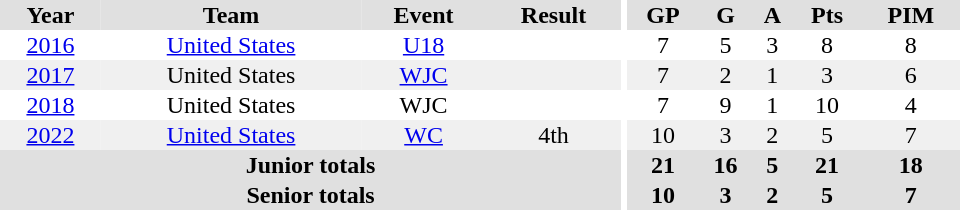<table border="0" cellpadding="1" cellspacing="0" ID="Table3" style="text-align:center; width:40em">
<tr ALIGN="center" bgcolor="#e0e0e0">
<th>Year</th>
<th>Team</th>
<th>Event</th>
<th>Result</th>
<th rowspan="98" bgcolor="#ffffff"></th>
<th>GP</th>
<th>G</th>
<th>A</th>
<th>Pts</th>
<th>PIM</th>
</tr>
<tr>
<td><a href='#'>2016</a></td>
<td><a href='#'>United States</a></td>
<td><a href='#'>U18</a></td>
<td></td>
<td>7</td>
<td>5</td>
<td>3</td>
<td>8</td>
<td>8</td>
</tr>
<tr bgcolor="#f0f0f0">
<td><a href='#'>2017</a></td>
<td>United States</td>
<td><a href='#'>WJC</a></td>
<td></td>
<td>7</td>
<td>2</td>
<td>1</td>
<td>3</td>
<td>6</td>
</tr>
<tr>
<td><a href='#'>2018</a></td>
<td>United States</td>
<td>WJC</td>
<td></td>
<td>7</td>
<td>9</td>
<td>1</td>
<td>10</td>
<td>4</td>
</tr>
<tr bgcolor="#f0f0f0">
<td><a href='#'>2022</a></td>
<td><a href='#'>United States</a></td>
<td><a href='#'>WC</a></td>
<td>4th</td>
<td>10</td>
<td>3</td>
<td>2</td>
<td>5</td>
<td>7</td>
</tr>
<tr bgcolor="#e0e0e0">
<th colspan="4">Junior totals</th>
<th>21</th>
<th>16</th>
<th>5</th>
<th>21</th>
<th>18</th>
</tr>
<tr bgcolor="#e0e0e0">
<th colspan="4">Senior totals</th>
<th>10</th>
<th>3</th>
<th>2</th>
<th>5</th>
<th>7</th>
</tr>
</table>
